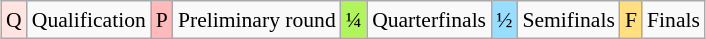<table class="wikitable" style="margin:0.5em auto; font-size:90%; line-height:1.25em; text-align:center;">
<tr>
<td bgcolor="#FFE4E1" align=center>Q</td>
<td>Qualification</td>
<td bgcolor="#FFBBBB" align=center>P</td>
<td>Preliminary round</td>
<td bgcolor="#AFF55B" align=center>¼</td>
<td>Quarterfinals</td>
<td bgcolor="#97DEFF" align=center>½</td>
<td>Semifinals</td>
<td bgcolor="#FFDF80" align=center>F</td>
<td>Finals</td>
</tr>
</table>
